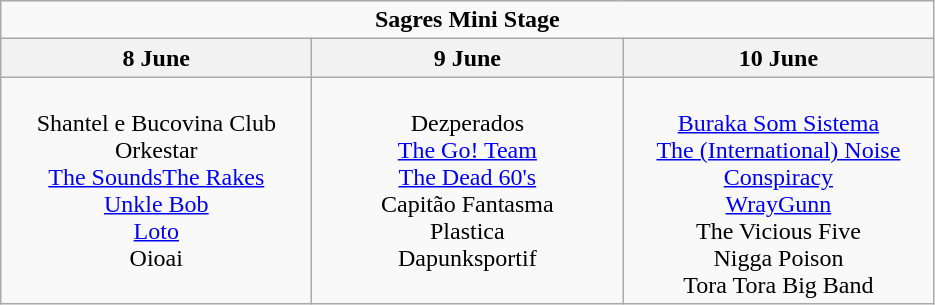<table class="wikitable">
<tr>
<td colspan="3" align="center"><strong>Sagres Mini Stage</strong></td>
</tr>
<tr>
<th>8 June</th>
<th>9 June</th>
<th>10 June</th>
</tr>
<tr>
<td valign="top" align="center" width="200"><br>Shantel e Bucovina Club Orkestar<br><a href='#'>The Sounds</a><a href='#'>The Rakes</a><br><a href='#'>Unkle Bob</a><br><a href='#'>Loto</a><br>Oioai</td>
<td valign="top" align="center" width="200"><br>Dezperados<br><a href='#'>The Go! Team</a><br><a href='#'>The Dead 60's</a><br>Capitão Fantasma<br>Plastica<br>Dapunksportif</td>
<td valign="top" align="center" width="200"><br><a href='#'>Buraka Som Sistema</a><br><a href='#'>The (International) Noise Conspiracy</a><br><a href='#'>WrayGunn</a><br>The Vicious Five<br>Nigga Poison<br>Tora Tora Big Band</td>
</tr>
</table>
